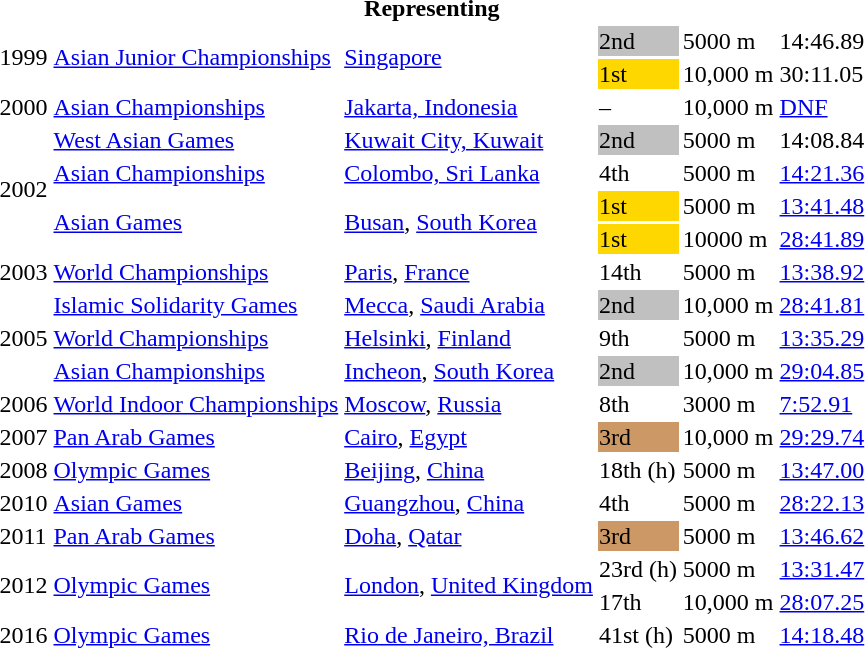<table>
<tr>
<th colspan="6">Representing </th>
</tr>
<tr>
<td rowspan=2>1999</td>
<td rowspan=2><a href='#'>Asian Junior Championships</a></td>
<td rowspan=2><a href='#'>Singapore</a></td>
<td bgcolor=silver>2nd</td>
<td>5000 m</td>
<td>14:46.89</td>
</tr>
<tr>
<td bgcolor=gold>1st</td>
<td>10,000 m</td>
<td>30:11.05</td>
</tr>
<tr>
<td>2000</td>
<td><a href='#'>Asian Championships</a></td>
<td><a href='#'>Jakarta, Indonesia</a></td>
<td>–</td>
<td>10,000 m</td>
<td><a href='#'>DNF</a></td>
</tr>
<tr>
<td rowspan=4>2002</td>
<td><a href='#'>West Asian Games</a></td>
<td><a href='#'>Kuwait City, Kuwait</a></td>
<td bgcolor="silver">2nd</td>
<td>5000 m</td>
<td>14:08.84</td>
</tr>
<tr>
<td><a href='#'>Asian Championships</a></td>
<td><a href='#'>Colombo, Sri Lanka</a></td>
<td>4th</td>
<td>5000 m</td>
<td><a href='#'>14:21.36</a></td>
</tr>
<tr>
<td rowspan=2><a href='#'>Asian Games</a></td>
<td rowspan=2><a href='#'>Busan</a>, <a href='#'>South Korea</a></td>
<td bgcolor="gold">1st</td>
<td>5000 m</td>
<td><a href='#'>13:41.48</a></td>
</tr>
<tr>
<td bgcolor="gold">1st</td>
<td>10000 m</td>
<td><a href='#'>28:41.89</a></td>
</tr>
<tr>
<td>2003</td>
<td><a href='#'>World Championships</a></td>
<td><a href='#'>Paris</a>, <a href='#'>France</a></td>
<td>14th</td>
<td>5000 m</td>
<td><a href='#'>13:38.92</a></td>
</tr>
<tr>
<td rowspan=3>2005</td>
<td><a href='#'>Islamic Solidarity Games</a></td>
<td><a href='#'>Mecca</a>, <a href='#'>Saudi Arabia</a></td>
<td bgcolor="silver">2nd</td>
<td>10,000 m</td>
<td><a href='#'>28:41.81</a></td>
</tr>
<tr>
<td><a href='#'>World Championships</a></td>
<td><a href='#'>Helsinki</a>, <a href='#'>Finland</a></td>
<td>9th</td>
<td>5000 m</td>
<td><a href='#'>13:35.29</a></td>
</tr>
<tr>
<td><a href='#'>Asian Championships</a></td>
<td><a href='#'>Incheon</a>, <a href='#'>South Korea</a></td>
<td bgcolor="silver">2nd</td>
<td>10,000 m</td>
<td><a href='#'>29:04.85</a></td>
</tr>
<tr>
<td>2006</td>
<td><a href='#'>World Indoor Championships</a></td>
<td><a href='#'>Moscow</a>, <a href='#'>Russia</a></td>
<td>8th</td>
<td>3000 m</td>
<td><a href='#'>7:52.91</a></td>
</tr>
<tr>
<td>2007</td>
<td><a href='#'>Pan Arab Games</a></td>
<td><a href='#'>Cairo</a>, <a href='#'>Egypt</a></td>
<td bgcolor="cc9966">3rd</td>
<td>10,000 m</td>
<td><a href='#'>29:29.74</a></td>
</tr>
<tr>
<td>2008</td>
<td><a href='#'>Olympic Games</a></td>
<td><a href='#'>Beijing</a>, <a href='#'>China</a></td>
<td>18th (h)</td>
<td>5000 m</td>
<td><a href='#'>13:47.00</a></td>
</tr>
<tr>
<td>2010</td>
<td><a href='#'>Asian Games</a></td>
<td><a href='#'>Guangzhou</a>, <a href='#'>China</a></td>
<td>4th</td>
<td>5000 m</td>
<td><a href='#'>28:22.13</a></td>
</tr>
<tr>
<td>2011</td>
<td><a href='#'>Pan Arab Games</a></td>
<td><a href='#'>Doha</a>, <a href='#'>Qatar</a></td>
<td bgcolor="cc9966">3rd</td>
<td>5000 m</td>
<td><a href='#'>13:46.62</a></td>
</tr>
<tr>
<td rowspan=2>2012</td>
<td rowspan=2><a href='#'>Olympic Games</a></td>
<td rowspan=2><a href='#'>London</a>, <a href='#'>United Kingdom</a></td>
<td>23rd (h)</td>
<td>5000 m</td>
<td><a href='#'>13:31.47</a></td>
</tr>
<tr>
<td>17th</td>
<td>10,000 m</td>
<td><a href='#'>28:07.25</a></td>
</tr>
<tr>
<td>2016</td>
<td><a href='#'>Olympic Games</a></td>
<td><a href='#'>Rio de Janeiro, Brazil</a></td>
<td>41st (h)</td>
<td>5000 m</td>
<td><a href='#'>14:18.48</a></td>
</tr>
</table>
